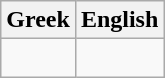<table class="wikitable">
<tr>
<th>Greek</th>
<th>English</th>
</tr>
<tr>
<td><br></td>
<td><br></td>
</tr>
</table>
